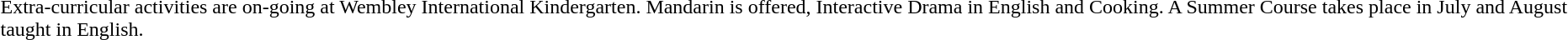<table style="margin: 0 auto;">
<tr>
<td>Extra-curricular activities are on-going at Wembley International Kindergarten. Mandarin is offered, Interactive Drama in English and Cooking. A Summer Course takes place in July and August taught in English.</td>
<td></td>
<td></td>
</tr>
</table>
